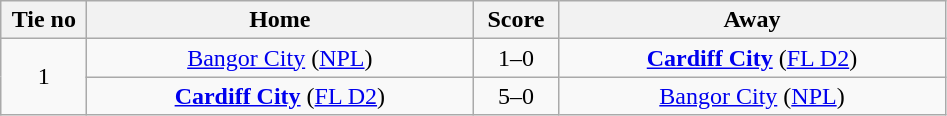<table class="wikitable" style="text-align:center">
<tr>
<th width=50>Tie no</th>
<th width=250>Home</th>
<th width=50>Score</th>
<th width=250>Away</th>
</tr>
<tr>
<td rowspan=2>1</td>
<td><a href='#'>Bangor City</a> (<a href='#'>NPL</a>)</td>
<td>1–0</td>
<td><strong><a href='#'>Cardiff City</a></strong> (<a href='#'>FL D2</a>)</td>
</tr>
<tr>
<td><strong><a href='#'>Cardiff City</a></strong> (<a href='#'>FL D2</a>)</td>
<td>5–0</td>
<td><a href='#'>Bangor City</a> (<a href='#'>NPL</a>)</td>
</tr>
</table>
